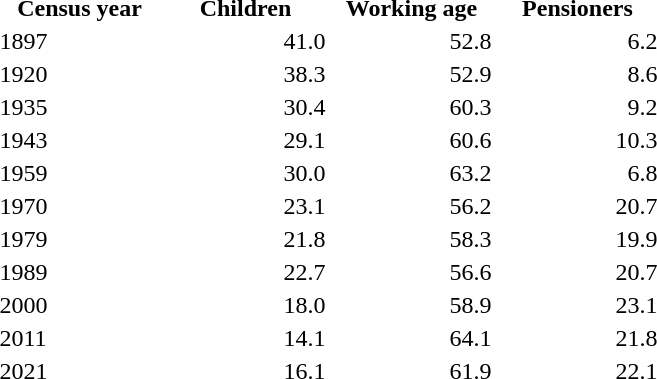<table>
<tr>
<th style="width:80pt;">Census year</th>
<th style="width:80pt;">Children</th>
<th style="width:80pt;">Working age</th>
<th style="width:80pt;">Pensioners</th>
</tr>
<tr>
<td>1897</td>
<td style="text-align:right;">41.0</td>
<td style="text-align:right;">52.8</td>
<td style="text-align:right;">6.2</td>
</tr>
<tr>
<td>1920</td>
<td style="text-align:right;">38.3</td>
<td style="text-align:right;">52.9</td>
<td style="text-align:right;">8.6</td>
</tr>
<tr>
<td>1935</td>
<td style="text-align:right;">30.4</td>
<td style="text-align:right;">60.3</td>
<td style="text-align:right;">9.2</td>
</tr>
<tr>
<td>1943</td>
<td style="text-align:right;">29.1</td>
<td style="text-align:right;">60.6</td>
<td style="text-align:right;">10.3</td>
</tr>
<tr>
<td>1959</td>
<td style="text-align:right;">30.0</td>
<td style="text-align:right;">63.2</td>
<td style="text-align:right;">6.8</td>
</tr>
<tr>
<td>1970</td>
<td style="text-align:right;">23.1</td>
<td style="text-align:right;">56.2</td>
<td style="text-align:right;">20.7</td>
</tr>
<tr>
<td>1979</td>
<td style="text-align:right;">21.8</td>
<td style="text-align:right;">58.3</td>
<td style="text-align:right;">19.9</td>
</tr>
<tr>
<td>1989</td>
<td style="text-align:right;">22.7</td>
<td style="text-align:right;">56.6</td>
<td style="text-align:right;">20.7</td>
</tr>
<tr>
<td>2000</td>
<td style="text-align:right;">18.0</td>
<td style="text-align:right;">58.9</td>
<td style="text-align:right;">23.1</td>
</tr>
<tr>
<td>2011</td>
<td style="text-align:right;">14.1</td>
<td style="text-align:right;">64.1</td>
<td style="text-align:right;">21.8</td>
</tr>
<tr>
<td>2021</td>
<td style="text-align:right;">16.1</td>
<td style="text-align:right;">61.9</td>
<td style="text-align:right;">22.1</td>
</tr>
</table>
